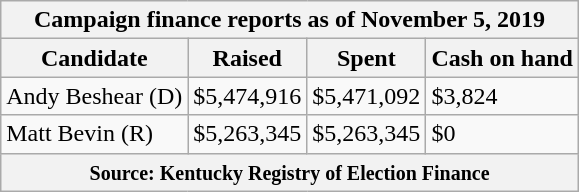<table class="wikitable sortable">
<tr>
<th colspan=4>Campaign finance reports as of November 5, 2019</th>
</tr>
<tr style="text-align:center;">
<th>Candidate</th>
<th>Raised</th>
<th>Spent</th>
<th>Cash on hand</th>
</tr>
<tr>
<td>Andy Beshear (D)</td>
<td>$5,474,916</td>
<td>$5,471,092</td>
<td>$3,824</td>
</tr>
<tr>
<td>Matt Bevin (R)</td>
<td>$5,263,345</td>
<td>$5,263,345</td>
<td>$0</td>
</tr>
<tr>
<th colspan="4"><small>Source: Kentucky Registry of Election Finance</small></th>
</tr>
</table>
